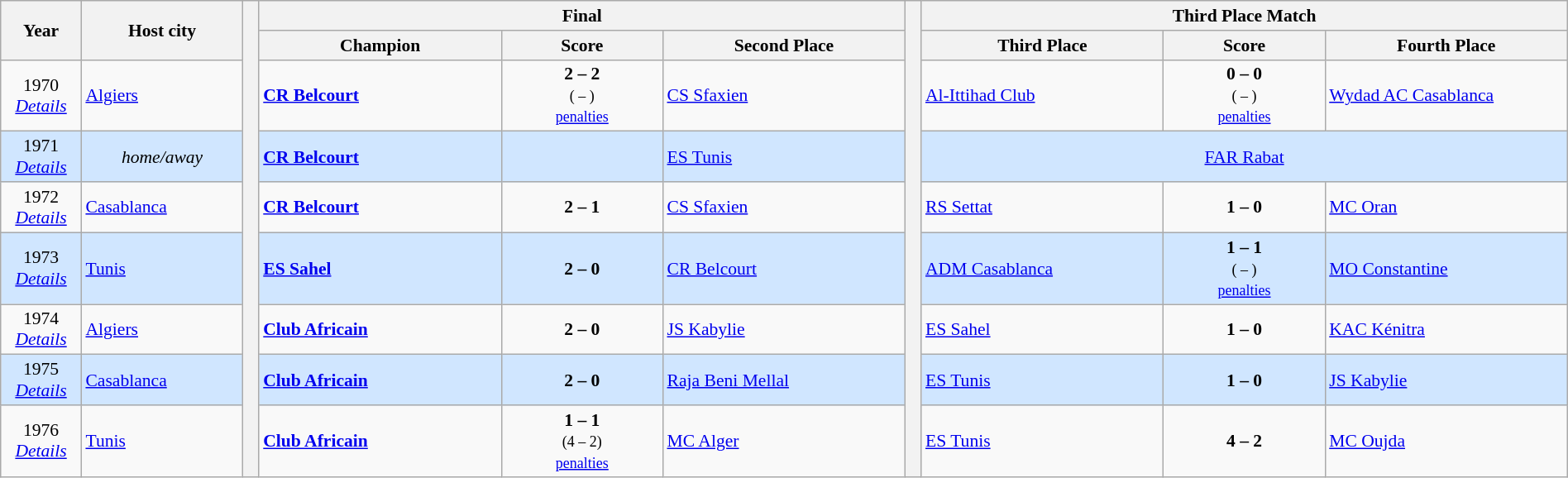<table class="wikitable" style="font-size:90%; width:100%; text-align:center;">
<tr>
<th rowspan="2" width="5%">Year</th>
<th rowspan="2" width="10%">Host city</th>
<th width="1%" rowspan="9"></th>
<th colspan="3">Final</th>
<th width="1%" rowspan="9"></th>
<th colspan="3">Third Place Match</th>
</tr>
<tr>
<th width="15%">Champion</th>
<th width="10%">Score</th>
<th width="15%">Second Place</th>
<th width="15%">Third Place</th>
<th width="10%">Score</th>
<th width="15%">Fourth Place</th>
</tr>
<tr>
<td>1970<br><em><a href='#'>Details</a></em></td>
<td align=left> <a href='#'>Algiers</a></td>
<td align=left><strong> <a href='#'>CR Belcourt</a></strong></td>
<td><strong>2 – 2</strong> <br><small>( – )<br><a href='#'>penalties</a></small></td>
<td align=left> <a href='#'>CS Sfaxien</a></td>
<td align=left> <a href='#'>Al-Ittihad Club</a></td>
<td><strong>0 – 0</strong> <br><small>( – )<br><a href='#'>penalties</a></small></td>
<td align=left> <a href='#'>Wydad AC Casablanca</a></td>
</tr>
<tr style="background: #D0E6FF;">
<td>1971<br><em><a href='#'>Details</a></em></td>
<td><em>home/away</em></td>
<td align=left><strong> <a href='#'>CR Belcourt</a></strong></td>
<td></td>
<td align=left> <a href='#'>ES Tunis</a></td>
<td colspan=3> <a href='#'>FAR Rabat</a></td>
</tr>
<tr>
<td>1972<br><em><a href='#'>Details</a></em></td>
<td align=left> <a href='#'>Casablanca</a></td>
<td align=left><strong> <a href='#'>CR Belcourt</a></strong></td>
<td><strong>2 – 1</strong></td>
<td align=left> <a href='#'>CS Sfaxien</a></td>
<td align=left> <a href='#'>RS Settat</a></td>
<td><strong>1 – 0</strong></td>
<td align=left> <a href='#'>MC Oran</a></td>
</tr>
<tr style="background: #D0E6FF;">
<td>1973<br><em><a href='#'>Details</a></em></td>
<td align=left> <a href='#'>Tunis</a></td>
<td align=left><strong> <a href='#'>ES Sahel</a></strong></td>
<td><strong>2 – 0</strong></td>
<td align=left> <a href='#'>CR Belcourt</a></td>
<td align=left> <a href='#'>ADM Casablanca</a></td>
<td><strong>1 – 1</strong> <br><small>( – )<br><a href='#'>penalties</a></small></td>
<td align=left> <a href='#'>MO Constantine</a></td>
</tr>
<tr>
<td>1974<br><em><a href='#'>Details</a></em></td>
<td align=left> <a href='#'>Algiers</a></td>
<td align=left><strong> <a href='#'>Club Africain</a></strong></td>
<td><strong>2 – 0</strong></td>
<td align=left> <a href='#'>JS Kabylie</a></td>
<td align=left> <a href='#'>ES Sahel</a></td>
<td><strong>1 – 0</strong></td>
<td align=left> <a href='#'>KAC Kénitra</a></td>
</tr>
<tr style="background: #D0E6FF;">
<td>1975<br><em><a href='#'>Details</a></em></td>
<td align=left> <a href='#'>Casablanca</a></td>
<td align=left><strong> <a href='#'>Club Africain</a></strong></td>
<td><strong>2 – 0</strong></td>
<td align=left> <a href='#'>Raja Beni Mellal</a></td>
<td align=left> <a href='#'>ES Tunis</a></td>
<td><strong>1 – 0</strong></td>
<td align=left> <a href='#'>JS Kabylie</a></td>
</tr>
<tr>
<td>1976<br><em><a href='#'>Details</a></em></td>
<td align=left> <a href='#'>Tunis</a></td>
<td align=left><strong> <a href='#'>Club Africain</a></strong></td>
<td><strong>1 – 1</strong> <br><small>(4 – 2)<br><a href='#'>penalties</a></small></td>
<td align=left> <a href='#'>MC Alger</a></td>
<td align=left> <a href='#'>ES Tunis</a></td>
<td><strong>4 – 2</strong></td>
<td align=left> <a href='#'>MC Oujda</a></td>
</tr>
</table>
